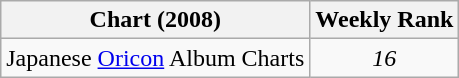<table class="wikitable">
<tr>
<th align="center">Chart (2008)</th>
<th align="center">Weekly Rank</th>
</tr>
<tr>
<td align="left">Japanese <a href='#'>Oricon</a> Album Charts</td>
<td align="center"><em>16</em></td>
</tr>
</table>
